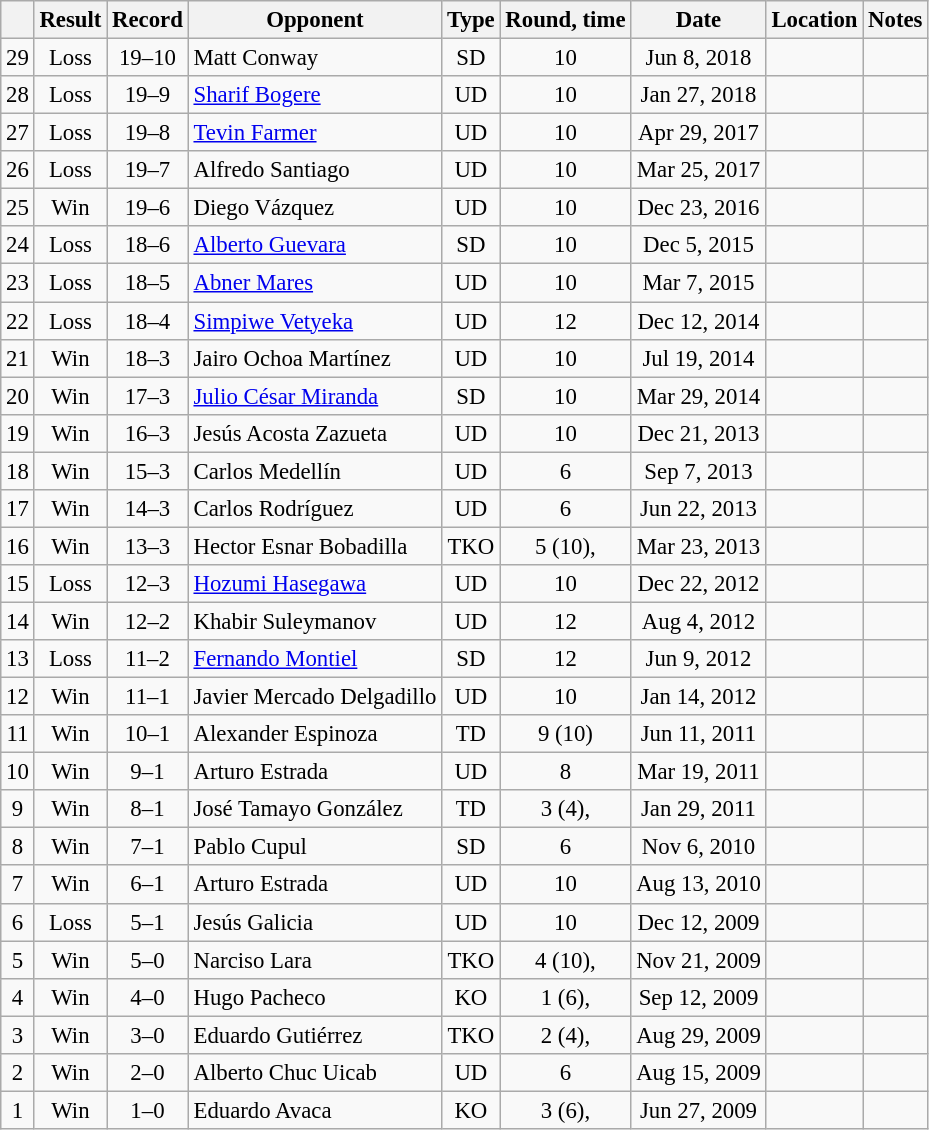<table class="wikitable" style="text-align:center; font-size:95%">
<tr>
<th></th>
<th>Result</th>
<th>Record</th>
<th>Opponent</th>
<th>Type</th>
<th>Round, time</th>
<th>Date</th>
<th>Location</th>
<th>Notes</th>
</tr>
<tr>
<td>29</td>
<td>Loss</td>
<td>19–10</td>
<td align=left>Matt Conway</td>
<td>SD</td>
<td>10</td>
<td>Jun 8, 2018</td>
<td align=left></td>
<td></td>
</tr>
<tr>
<td>28</td>
<td>Loss</td>
<td>19–9</td>
<td align=left><a href='#'>Sharif Bogere</a></td>
<td>UD</td>
<td>10</td>
<td>Jan 27, 2018</td>
<td align=left></td>
<td></td>
</tr>
<tr>
<td>27</td>
<td>Loss</td>
<td>19–8</td>
<td align=left><a href='#'>Tevin Farmer</a></td>
<td>UD</td>
<td>10</td>
<td>Apr 29, 2017</td>
<td align=left></td>
<td></td>
</tr>
<tr>
<td>26</td>
<td>Loss</td>
<td>19–7</td>
<td align=left>Alfredo Santiago</td>
<td>UD</td>
<td>10</td>
<td>Mar 25, 2017</td>
<td align=left></td>
<td align=left></td>
</tr>
<tr>
<td>25</td>
<td>Win</td>
<td>19–6</td>
<td align=left>Diego Vázquez</td>
<td>UD</td>
<td>10</td>
<td>Dec 23, 2016</td>
<td align=left></td>
<td></td>
</tr>
<tr>
<td>24</td>
<td>Loss</td>
<td>18–6</td>
<td align=left><a href='#'>Alberto Guevara</a></td>
<td>SD</td>
<td>10</td>
<td>Dec 5, 2015</td>
<td align=left></td>
<td></td>
</tr>
<tr>
<td>23</td>
<td>Loss</td>
<td>18–5</td>
<td align=left><a href='#'>Abner Mares</a></td>
<td>UD</td>
<td>10</td>
<td>Mar 7, 2015</td>
<td align=left></td>
<td></td>
</tr>
<tr>
<td>22</td>
<td>Loss</td>
<td>18–4</td>
<td align=left><a href='#'>Simpiwe Vetyeka</a></td>
<td>UD</td>
<td>12</td>
<td>Dec 12, 2014</td>
<td align=left></td>
<td></td>
</tr>
<tr>
<td>21</td>
<td>Win</td>
<td>18–3</td>
<td align=left>Jairo Ochoa Martínez</td>
<td>UD</td>
<td>10</td>
<td>Jul 19, 2014</td>
<td align=left></td>
<td></td>
</tr>
<tr>
<td>20</td>
<td>Win</td>
<td>17–3</td>
<td align=left><a href='#'>Julio César Miranda</a></td>
<td>SD</td>
<td>10</td>
<td>Mar 29, 2014</td>
<td align=left></td>
<td></td>
</tr>
<tr>
<td>19</td>
<td>Win</td>
<td>16–3</td>
<td align=left>Jesús Acosta Zazueta</td>
<td>UD</td>
<td>10</td>
<td>Dec 21, 2013</td>
<td align=left></td>
<td></td>
</tr>
<tr>
<td>18</td>
<td>Win</td>
<td>15–3</td>
<td align=left>Carlos Medellín</td>
<td>UD</td>
<td>6</td>
<td>Sep 7, 2013</td>
<td align=left></td>
<td></td>
</tr>
<tr>
<td>17</td>
<td>Win</td>
<td>14–3</td>
<td align=left>Carlos Rodríguez</td>
<td>UD</td>
<td>6</td>
<td>Jun 22, 2013</td>
<td align=left></td>
<td></td>
</tr>
<tr>
<td>16</td>
<td>Win</td>
<td>13–3</td>
<td align=left>Hector Esnar Bobadilla</td>
<td>TKO</td>
<td>5 (10), </td>
<td>Mar 23, 2013</td>
<td align=left></td>
<td></td>
</tr>
<tr>
<td>15</td>
<td>Loss</td>
<td>12–3</td>
<td align=left><a href='#'>Hozumi Hasegawa</a></td>
<td>UD</td>
<td>10</td>
<td>Dec 22, 2012</td>
<td align=left></td>
<td></td>
</tr>
<tr>
<td>14</td>
<td>Win</td>
<td>12–2</td>
<td align=left>Khabir Suleymanov</td>
<td>UD</td>
<td>12</td>
<td>Aug 4, 2012</td>
<td align=left></td>
<td align=left></td>
</tr>
<tr>
<td>13</td>
<td>Loss</td>
<td>11–2</td>
<td align=left><a href='#'>Fernando Montiel</a></td>
<td>SD</td>
<td>12</td>
<td>Jun 9, 2012</td>
<td align=left></td>
<td></td>
</tr>
<tr>
<td>12</td>
<td>Win</td>
<td>11–1</td>
<td align=left>Javier Mercado Delgadillo</td>
<td>UD</td>
<td>10</td>
<td>Jan 14, 2012</td>
<td align=left></td>
<td></td>
</tr>
<tr>
<td>11</td>
<td>Win</td>
<td>10–1</td>
<td align=left>Alexander Espinoza</td>
<td>TD</td>
<td>9 (10)</td>
<td>Jun 11, 2011</td>
<td align=left></td>
<td align=left></td>
</tr>
<tr>
<td>10</td>
<td>Win</td>
<td>9–1</td>
<td align=left>Arturo Estrada</td>
<td>UD</td>
<td>8</td>
<td>Mar 19, 2011</td>
<td align=left></td>
<td></td>
</tr>
<tr>
<td>9</td>
<td>Win</td>
<td>8–1</td>
<td align=left>José Tamayo González</td>
<td>TD</td>
<td>3 (4), </td>
<td>Jan 29, 2011</td>
<td align=left></td>
<td align=left></td>
</tr>
<tr>
<td>8</td>
<td>Win</td>
<td>7–1</td>
<td align=left>Pablo Cupul</td>
<td>SD</td>
<td>6</td>
<td>Nov 6, 2010</td>
<td align=left></td>
<td></td>
</tr>
<tr>
<td>7</td>
<td>Win</td>
<td>6–1</td>
<td align=left>Arturo Estrada</td>
<td>UD</td>
<td>10</td>
<td>Aug 13, 2010</td>
<td align=left></td>
<td></td>
</tr>
<tr>
<td>6</td>
<td>Loss</td>
<td>5–1</td>
<td align=left>Jesús Galicia</td>
<td>UD</td>
<td>10</td>
<td>Dec 12, 2009</td>
<td align=left></td>
<td align=left></td>
</tr>
<tr>
<td>5</td>
<td>Win</td>
<td>5–0</td>
<td align=left>Narciso Lara</td>
<td>TKO</td>
<td>4 (10), </td>
<td>Nov 21, 2009</td>
<td align=left></td>
<td align=left></td>
</tr>
<tr>
<td>4</td>
<td>Win</td>
<td>4–0</td>
<td align=left>Hugo Pacheco</td>
<td>KO</td>
<td>1 (6), </td>
<td>Sep 12, 2009</td>
<td align=left></td>
<td></td>
</tr>
<tr>
<td>3</td>
<td>Win</td>
<td>3–0</td>
<td align=left>Eduardo Gutiérrez</td>
<td>TKO</td>
<td>2 (4), </td>
<td>Aug 29, 2009</td>
<td align=left></td>
<td></td>
</tr>
<tr>
<td>2</td>
<td>Win</td>
<td>2–0</td>
<td align=left>Alberto Chuc Uicab</td>
<td>UD</td>
<td>6</td>
<td>Aug 15, 2009</td>
<td align=left></td>
<td></td>
</tr>
<tr>
<td>1</td>
<td>Win</td>
<td>1–0</td>
<td align=left>Eduardo Avaca</td>
<td>KO</td>
<td>3 (6), </td>
<td>Jun 27, 2009</td>
<td align=left></td>
<td></td>
</tr>
</table>
